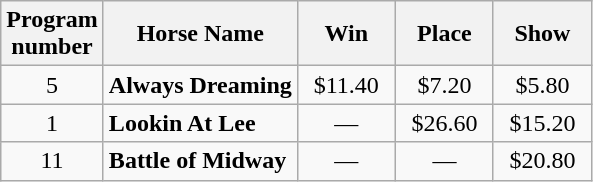<table class="wikitable" style="text-align: center;">
<tr>
<th>Program<br>number</th>
<th>Horse Name</th>
<th width="58px">Win</th>
<th width="58px">Place</th>
<th width="58px">Show</th>
</tr>
<tr>
<td>5</td>
<td style="text-align: left;"><strong>Always Dreaming</strong></td>
<td>$11.40</td>
<td>$7.20</td>
<td>$5.80</td>
</tr>
<tr>
<td>1</td>
<td style="text-align: left;"><strong>Lookin At Lee</strong></td>
<td>—</td>
<td>$26.60</td>
<td>$15.20</td>
</tr>
<tr>
<td>11</td>
<td style="text-align: left;"><strong>Battle of Midway</strong></td>
<td>—</td>
<td>—</td>
<td>$20.80</td>
</tr>
</table>
